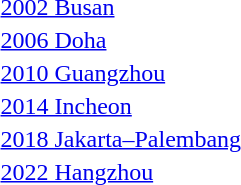<table>
<tr>
<td><a href='#'>2002 Busan</a></td>
<td></td>
<td></td>
<td></td>
</tr>
<tr>
<td><a href='#'>2006 Doha</a></td>
<td></td>
<td></td>
<td></td>
</tr>
<tr>
<td rowspan=2><a href='#'>2010 Guangzhou</a></td>
<td rowspan=2></td>
<td rowspan=2></td>
<td></td>
</tr>
<tr>
<td></td>
</tr>
<tr>
<td rowspan=2><a href='#'>2014 Incheon</a></td>
<td rowspan=2></td>
<td rowspan=2></td>
<td></td>
</tr>
<tr>
<td></td>
</tr>
<tr>
<td rowspan=2><a href='#'>2018 Jakarta–Palembang</a></td>
<td rowspan=2></td>
<td rowspan=2></td>
<td></td>
</tr>
<tr>
<td></td>
</tr>
<tr>
<td rowspan=2><a href='#'>2022 Hangzhou</a></td>
<td rowspan=2></td>
<td rowspan=2></td>
<td></td>
</tr>
<tr>
<td></td>
</tr>
</table>
